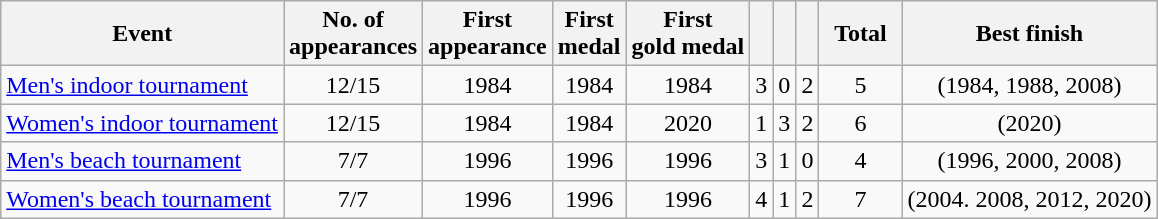<table class="wikitable sortable" style="text-align:center">
<tr>
<th>Event</th>
<th>No. of<br>appearances</th>
<th>First<br>appearance</th>
<th>First<br>medal</th>
<th>First<br>gold medal</th>
<th width:3em; font-weight:bold;"></th>
<th width:3em; font-weight:bold;"></th>
<th width:3em; font-weight:bold;"></th>
<th style="width:3em; font-weight:bold;">Total</th>
<th>Best finish</th>
</tr>
<tr>
<td align=left><a href='#'>Men's indoor tournament</a></td>
<td>12/15</td>
<td>1984</td>
<td>1984</td>
<td>1984</td>
<td>3</td>
<td>0</td>
<td>2</td>
<td>5</td>
<td> (1984, 1988, 2008)</td>
</tr>
<tr>
<td align=left><a href='#'>Women's indoor tournament</a></td>
<td>12/15</td>
<td>1984</td>
<td>1984</td>
<td>2020</td>
<td>1</td>
<td>3</td>
<td>2</td>
<td>6</td>
<td> (2020)</td>
</tr>
<tr>
<td align=left><a href='#'>Men's beach tournament</a></td>
<td>7/7</td>
<td>1996</td>
<td>1996</td>
<td>1996</td>
<td>3</td>
<td>1</td>
<td>0</td>
<td>4</td>
<td> (1996, 2000, 2008)</td>
</tr>
<tr>
<td align=left><a href='#'>Women's beach tournament</a></td>
<td>7/7</td>
<td>1996</td>
<td>1996</td>
<td>1996</td>
<td>4</td>
<td>1</td>
<td>2</td>
<td>7</td>
<td> (2004. 2008, 2012, 2020)</td>
</tr>
</table>
